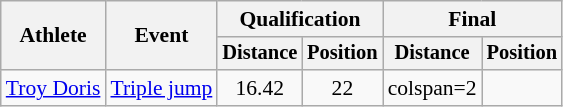<table class=wikitable style=font-size:90%>
<tr>
<th rowspan=2>Athlete</th>
<th rowspan=2>Event</th>
<th colspan=2>Qualification</th>
<th colspan=2>Final</th>
</tr>
<tr style=font-size:95%>
<th>Distance</th>
<th>Position</th>
<th>Distance</th>
<th>Position</th>
</tr>
<tr align=center>
<td align=left><a href='#'>Troy Doris</a></td>
<td align=left><a href='#'>Triple jump</a></td>
<td>16.42</td>
<td>22</td>
<td>colspan=2 </td>
</tr>
</table>
